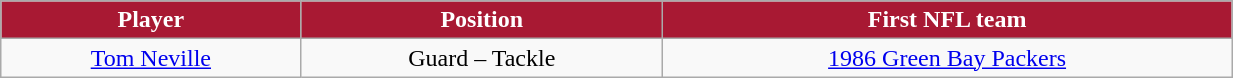<table class="wikitable" width="65%">
<tr align="center"  style="background:#A81933;color:#FFFFFF;">
<td><strong>Player</strong></td>
<td><strong>Position</strong></td>
<td><strong>First NFL team</strong></td>
</tr>
<tr align="center" bgcolor="">
<td><a href='#'>Tom Neville</a></td>
<td>Guard – Tackle</td>
<td><a href='#'>1986 Green Bay Packers</a></td>
</tr>
</table>
